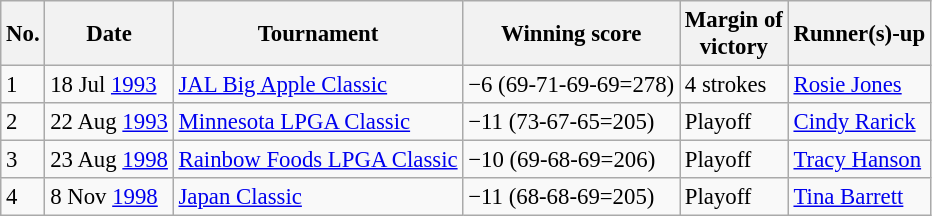<table class="wikitable" style="font-size:95%;">
<tr>
<th>No.</th>
<th>Date</th>
<th>Tournament</th>
<th>Winning score</th>
<th>Margin of<br>victory</th>
<th>Runner(s)-up</th>
</tr>
<tr>
<td>1</td>
<td>18 Jul <a href='#'>1993</a></td>
<td><a href='#'>JAL Big Apple Classic</a></td>
<td>−6 (69-71-69-69=278)</td>
<td>4 strokes</td>
<td> <a href='#'>Rosie Jones</a></td>
</tr>
<tr>
<td>2</td>
<td>22 Aug <a href='#'>1993</a></td>
<td><a href='#'>Minnesota LPGA Classic</a></td>
<td>−11 (73-67-65=205)</td>
<td>Playoff</td>
<td> <a href='#'>Cindy Rarick</a></td>
</tr>
<tr>
<td>3</td>
<td>23 Aug <a href='#'>1998</a></td>
<td><a href='#'>Rainbow Foods LPGA Classic</a></td>
<td>−10 (69-68-69=206)</td>
<td>Playoff</td>
<td> <a href='#'>Tracy Hanson</a></td>
</tr>
<tr>
<td>4</td>
<td>8 Nov <a href='#'>1998</a></td>
<td><a href='#'>Japan Classic</a></td>
<td>−11 (68-68-69=205)</td>
<td>Playoff</td>
<td> <a href='#'>Tina Barrett</a></td>
</tr>
</table>
